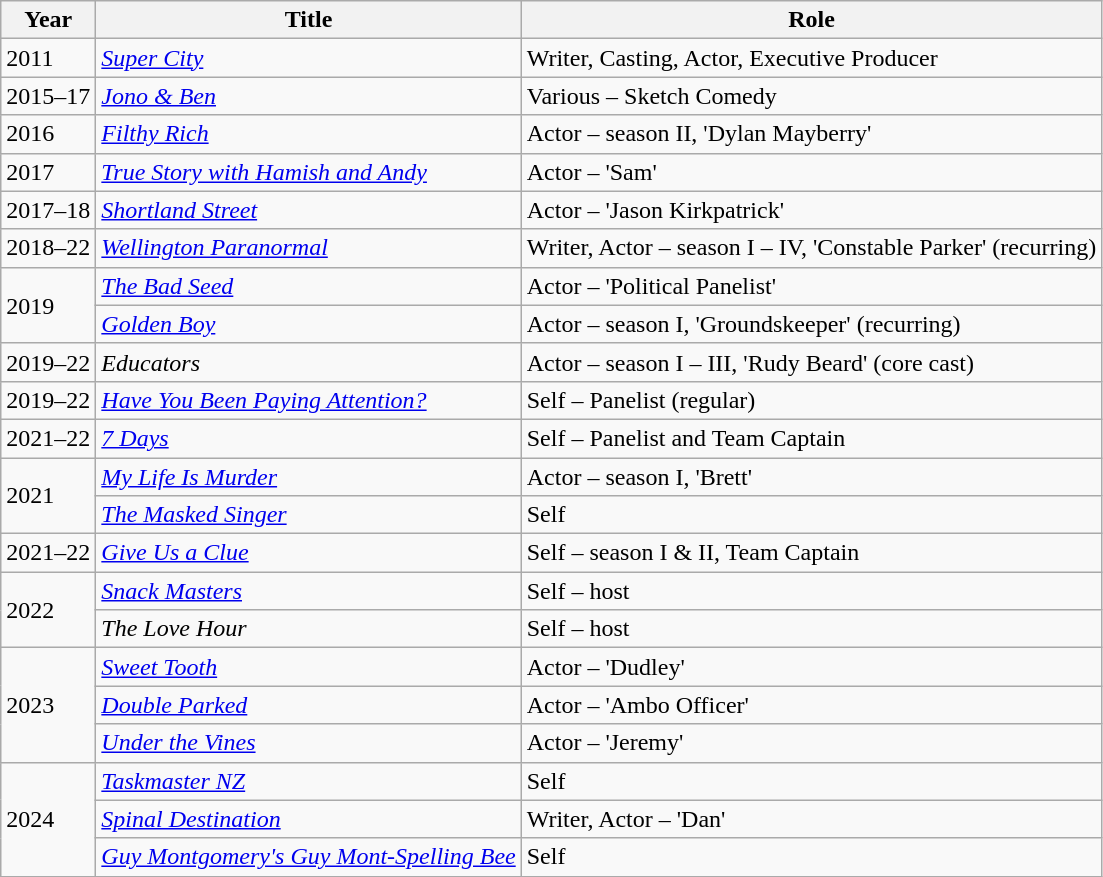<table class="wikitable">
<tr>
<th>Year</th>
<th>Title</th>
<th>Role</th>
</tr>
<tr>
<td>2011</td>
<td><em><a href='#'>Super City</a></em></td>
<td>Writer, Casting, Actor, Executive Producer</td>
</tr>
<tr>
<td>2015–17</td>
<td><em><a href='#'>Jono & Ben</a></em></td>
<td>Various – Sketch Comedy</td>
</tr>
<tr>
<td>2016</td>
<td><a href='#'><em>Filthy Rich</em></a></td>
<td>Actor – season II, 'Dylan Mayberry'</td>
</tr>
<tr>
<td>2017</td>
<td><em><a href='#'>True Story with Hamish and Andy</a></em></td>
<td>Actor – 'Sam'</td>
</tr>
<tr>
<td>2017–18</td>
<td><em><a href='#'>Shortland Street</a></em></td>
<td>Actor – 'Jason Kirkpatrick'</td>
</tr>
<tr>
<td>2018–22</td>
<td><em><a href='#'>Wellington Paranormal</a></em></td>
<td>Writer, Actor – season I – IV, 'Constable Parker' (recurring)</td>
</tr>
<tr>
<td rowspan="2">2019</td>
<td><em><a href='#'>The Bad Seed</a></em></td>
<td>Actor – 'Political Panelist'</td>
</tr>
<tr>
<td><em><a href='#'>Golden Boy</a></em></td>
<td>Actor – season I, 'Groundskeeper' (recurring)</td>
</tr>
<tr>
<td>2019–22</td>
<td><em>Educators</em></td>
<td>Actor – season I – III, 'Rudy Beard' (core cast)</td>
</tr>
<tr>
<td>2019–22</td>
<td><em><a href='#'>Have You Been Paying Attention?</a></em></td>
<td>Self – Panelist (regular)</td>
</tr>
<tr>
<td>2021–22</td>
<td><em><a href='#'>7 Days</a></em></td>
<td>Self – Panelist and Team Captain</td>
</tr>
<tr>
<td rowspan="2">2021</td>
<td><em><a href='#'>My Life Is Murder</a></em></td>
<td>Actor – season I, 'Brett'</td>
</tr>
<tr>
<td><em><a href='#'>The Masked Singer</a></em></td>
<td>Self</td>
</tr>
<tr>
<td>2021–22</td>
<td><em><a href='#'>Give Us a Clue</a></em></td>
<td>Self – season I & II, Team Captain</td>
</tr>
<tr>
<td rowspan="2">2022</td>
<td><em><a href='#'>Snack Masters</a></em></td>
<td>Self – host</td>
</tr>
<tr>
<td><em>The Love Hour</em></td>
<td>Self – host</td>
</tr>
<tr>
<td rowspan="3">2023</td>
<td><em><a href='#'>Sweet Tooth</a></em></td>
<td>Actor – 'Dudley'</td>
</tr>
<tr>
<td><em><a href='#'>Double Parked</a></em></td>
<td>Actor – 'Ambo Officer'</td>
</tr>
<tr>
<td><em><a href='#'>Under the Vines</a></em></td>
<td>Actor – 'Jeremy'</td>
</tr>
<tr>
<td rowspan="3">2024</td>
<td><em><a href='#'>Taskmaster NZ</a></em></td>
<td>Self</td>
</tr>
<tr>
<td><em><a href='#'>Spinal Destination</a></em></td>
<td>Writer, Actor – 'Dan'</td>
</tr>
<tr>
<td><em><a href='#'>Guy Montgomery's Guy Mont-Spelling Bee</a></em></td>
<td>Self</td>
</tr>
</table>
